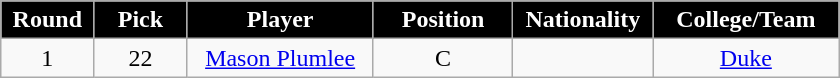<table class="wikitable sortable sortable">
<tr>
<th style="background:#000000; color:#FFFFFF" width="10%">Round</th>
<th style="background:#000000; color:#FFFFFF" width="10%">Pick</th>
<th style="background:#000000; color:#FFFFFF" width="20%">Player</th>
<th style="background:#000000; color:#FFFFFF" width="15%">Position</th>
<th style="background:#000000; color:#FFFFFF" width="15%">Nationality</th>
<th style="background:#000000; color:#FFFFFF" width="20%">College/Team</th>
</tr>
<tr style="text-align: center">
<td>1</td>
<td>22</td>
<td><a href='#'>Mason Plumlee</a></td>
<td>C</td>
<td></td>
<td><a href='#'>Duke</a></td>
</tr>
</table>
